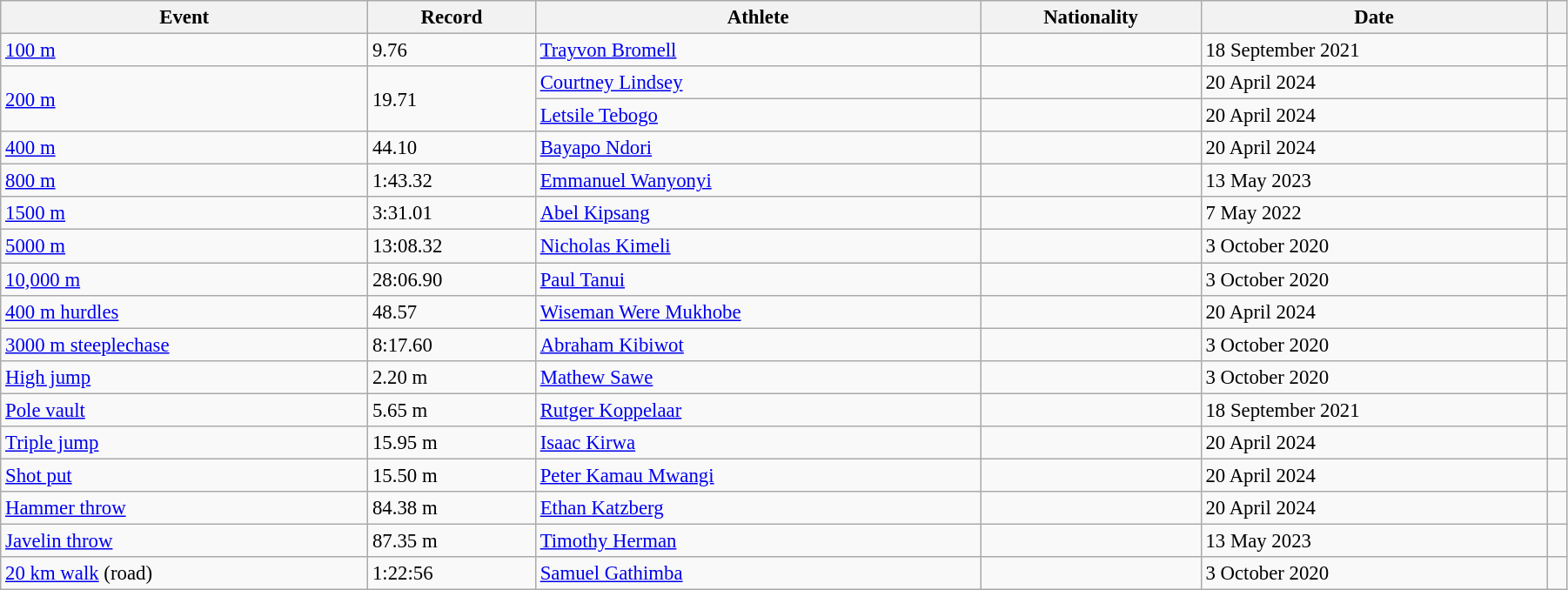<table class="wikitable" style="font-size:95%; width: 95%;">
<tr>
<th>Event</th>
<th>Record</th>
<th>Athlete</th>
<th>Nationality</th>
<th>Date</th>
<th></th>
</tr>
<tr>
<td><a href='#'>100 m</a></td>
<td>9.76  </td>
<td><a href='#'>Trayvon Bromell</a></td>
<td></td>
<td>18 September 2021</td>
<td></td>
</tr>
<tr>
<td rowspan=2><a href='#'>200 m</a></td>
<td rowspan=2>19.71  </td>
<td><a href='#'>Courtney Lindsey</a></td>
<td></td>
<td>20 April 2024</td>
<td></td>
</tr>
<tr>
<td><a href='#'>Letsile Tebogo</a></td>
<td></td>
<td>20 April 2024</td>
<td></td>
</tr>
<tr>
<td><a href='#'>400 m</a></td>
<td>44.10 </td>
<td><a href='#'>Bayapo Ndori</a></td>
<td></td>
<td>20 April 2024</td>
<td></td>
</tr>
<tr>
<td><a href='#'>800 m</a></td>
<td>1:43.32 </td>
<td><a href='#'>Emmanuel Wanyonyi</a></td>
<td></td>
<td>13 May 2023</td>
<td></td>
</tr>
<tr>
<td><a href='#'>1500 m</a></td>
<td>3:31.01 </td>
<td><a href='#'>Abel Kipsang</a></td>
<td></td>
<td>7 May 2022</td>
<td></td>
</tr>
<tr>
<td><a href='#'>5000 m</a></td>
<td>13:08.32 </td>
<td><a href='#'>Nicholas Kimeli</a></td>
<td></td>
<td>3 October 2020</td>
<td></td>
</tr>
<tr>
<td><a href='#'>10,000 m</a></td>
<td>28:06.90 </td>
<td><a href='#'>Paul Tanui</a></td>
<td></td>
<td>3 October 2020</td>
<td></td>
</tr>
<tr>
<td><a href='#'>400 m hurdles</a></td>
<td>48.57 </td>
<td><a href='#'>Wiseman Were Mukhobe</a></td>
<td></td>
<td>20 April 2024</td>
<td></td>
</tr>
<tr>
<td><a href='#'>3000 m steeplechase</a></td>
<td>8:17.60 </td>
<td><a href='#'>Abraham Kibiwot</a></td>
<td></td>
<td>3 October 2020</td>
<td></td>
</tr>
<tr>
<td><a href='#'>High jump</a></td>
<td>2.20 m </td>
<td><a href='#'>Mathew Sawe</a></td>
<td></td>
<td>3 October 2020</td>
<td></td>
</tr>
<tr>
<td><a href='#'>Pole vault</a></td>
<td>5.65 m </td>
<td><a href='#'>Rutger Koppelaar</a></td>
<td></td>
<td>18 September 2021</td>
<td></td>
</tr>
<tr>
<td><a href='#'>Triple jump</a></td>
<td>15.95 m  </td>
<td><a href='#'>Isaac Kirwa</a></td>
<td></td>
<td>20 April 2024</td>
<td></td>
</tr>
<tr>
<td><a href='#'>Shot put</a></td>
<td>15.50 m </td>
<td><a href='#'>Peter Kamau Mwangi</a></td>
<td></td>
<td>20 April 2024</td>
<td></td>
</tr>
<tr>
<td><a href='#'>Hammer throw</a></td>
<td>84.38 m </td>
<td><a href='#'>Ethan Katzberg</a></td>
<td></td>
<td>20 April 2024</td>
<td></td>
</tr>
<tr>
<td><a href='#'>Javelin throw</a></td>
<td>87.35 m </td>
<td><a href='#'>Timothy Herman</a></td>
<td></td>
<td>13 May 2023</td>
<td></td>
</tr>
<tr>
<td><a href='#'>20 km walk</a> (road)</td>
<td>1:22:56 </td>
<td><a href='#'>Samuel Gathimba</a></td>
<td></td>
<td>3 October 2020</td>
<td></td>
</tr>
</table>
